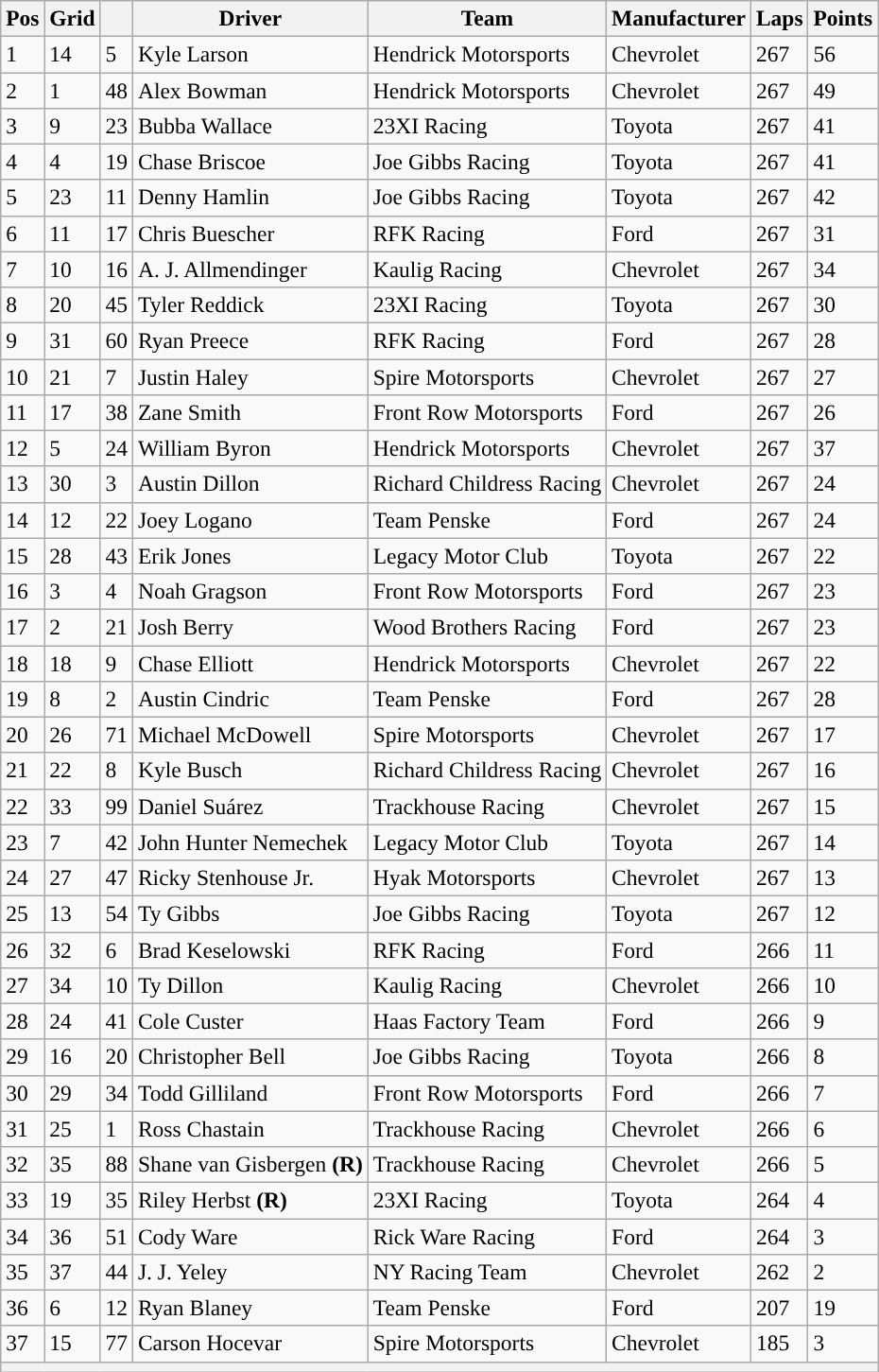<table class="wikitable" style="font-size:98%">
<tr>
<th>Pos</th>
<th>Grid</th>
<th></th>
<th>Driver</th>
<th>Team</th>
<th>Manufacturer</th>
<th>Laps</th>
<th>Points</th>
</tr>
<tr>
<td>1</td>
<td>14</td>
<td>5</td>
<td>Kyle Larson</td>
<td>Hendrick Motorsports</td>
<td>Chevrolet</td>
<td>267</td>
<td>56</td>
</tr>
<tr>
<td>2</td>
<td>1</td>
<td>48</td>
<td>Alex Bowman</td>
<td>Hendrick Motorsports</td>
<td>Chevrolet</td>
<td>267</td>
<td>49</td>
</tr>
<tr>
<td>3</td>
<td>9</td>
<td>23</td>
<td>Bubba Wallace</td>
<td>23XI Racing</td>
<td>Toyota</td>
<td>267</td>
<td>41</td>
</tr>
<tr>
<td>4</td>
<td>4</td>
<td>19</td>
<td>Chase Briscoe</td>
<td>Joe Gibbs Racing</td>
<td>Toyota</td>
<td>267</td>
<td>41</td>
</tr>
<tr>
<td>5</td>
<td>23</td>
<td>11</td>
<td>Denny Hamlin</td>
<td>Joe Gibbs Racing</td>
<td>Toyota</td>
<td>267</td>
<td>42</td>
</tr>
<tr>
<td>6</td>
<td>11</td>
<td>17</td>
<td>Chris Buescher</td>
<td>RFK Racing</td>
<td>Ford</td>
<td>267</td>
<td>31</td>
</tr>
<tr>
<td>7</td>
<td>10</td>
<td>16</td>
<td>A. J. Allmendinger</td>
<td>Kaulig Racing</td>
<td>Chevrolet</td>
<td>267</td>
<td>34</td>
</tr>
<tr>
<td>8</td>
<td>20</td>
<td>45</td>
<td>Tyler Reddick</td>
<td>23XI Racing</td>
<td>Toyota</td>
<td>267</td>
<td>30</td>
</tr>
<tr>
<td>9</td>
<td>31</td>
<td>60</td>
<td>Ryan Preece</td>
<td>RFK Racing</td>
<td>Ford</td>
<td>267</td>
<td>28</td>
</tr>
<tr>
<td>10</td>
<td>21</td>
<td>7</td>
<td>Justin Haley</td>
<td>Spire Motorsports</td>
<td>Chevrolet</td>
<td>267</td>
<td>27</td>
</tr>
<tr>
<td>11</td>
<td>17</td>
<td>38</td>
<td>Zane Smith</td>
<td>Front Row Motorsports</td>
<td>Ford</td>
<td>267</td>
<td>26</td>
</tr>
<tr>
<td>12</td>
<td>5</td>
<td>24</td>
<td>William Byron</td>
<td>Hendrick Motorsports</td>
<td>Chevrolet</td>
<td>267</td>
<td>37</td>
</tr>
<tr>
<td>13</td>
<td>30</td>
<td>3</td>
<td>Austin Dillon</td>
<td>Richard Childress Racing</td>
<td>Chevrolet</td>
<td>267</td>
<td>24</td>
</tr>
<tr>
<td>14</td>
<td>12</td>
<td>22</td>
<td>Joey Logano</td>
<td>Team Penske</td>
<td>Ford</td>
<td>267</td>
<td>24</td>
</tr>
<tr>
<td>15</td>
<td>28</td>
<td>43</td>
<td>Erik Jones</td>
<td>Legacy Motor Club</td>
<td>Toyota</td>
<td>267</td>
<td>22</td>
</tr>
<tr>
<td>16</td>
<td>3</td>
<td>4</td>
<td>Noah Gragson</td>
<td>Front Row Motorsports</td>
<td>Ford</td>
<td>267</td>
<td>23</td>
</tr>
<tr>
<td>17</td>
<td>2</td>
<td>21</td>
<td>Josh Berry</td>
<td>Wood Brothers Racing</td>
<td>Ford</td>
<td>267</td>
<td>23</td>
</tr>
<tr>
<td>18</td>
<td>18</td>
<td>9</td>
<td>Chase Elliott</td>
<td>Hendrick Motorsports</td>
<td>Chevrolet</td>
<td>267</td>
<td>22</td>
</tr>
<tr>
<td>19</td>
<td>8</td>
<td>2</td>
<td>Austin Cindric</td>
<td>Team Penske</td>
<td>Ford</td>
<td>267</td>
<td>28</td>
</tr>
<tr>
<td>20</td>
<td>26</td>
<td>71</td>
<td>Michael McDowell</td>
<td>Spire Motorsports</td>
<td>Chevrolet</td>
<td>267</td>
<td>17</td>
</tr>
<tr>
<td>21</td>
<td>22</td>
<td>8</td>
<td>Kyle Busch</td>
<td>Richard Childress Racing</td>
<td>Chevrolet</td>
<td>267</td>
<td>16</td>
</tr>
<tr>
<td>22</td>
<td>33</td>
<td>99</td>
<td>Daniel Suárez</td>
<td>Trackhouse Racing</td>
<td>Chevrolet</td>
<td>267</td>
<td>15</td>
</tr>
<tr>
<td>23</td>
<td>7</td>
<td>42</td>
<td>John Hunter Nemechek</td>
<td>Legacy Motor Club</td>
<td>Toyota</td>
<td>267</td>
<td>14</td>
</tr>
<tr>
<td>24</td>
<td>27</td>
<td>47</td>
<td>Ricky Stenhouse Jr.</td>
<td>Hyak Motorsports</td>
<td>Chevrolet</td>
<td>267</td>
<td>13</td>
</tr>
<tr>
<td>25</td>
<td>13</td>
<td>54</td>
<td>Ty Gibbs</td>
<td>Joe Gibbs Racing</td>
<td>Toyota</td>
<td>267</td>
<td>12</td>
</tr>
<tr>
<td>26</td>
<td>32</td>
<td>6</td>
<td>Brad Keselowski</td>
<td>RFK Racing</td>
<td>Ford</td>
<td>266</td>
<td>11</td>
</tr>
<tr>
<td>27</td>
<td>34</td>
<td>10</td>
<td>Ty Dillon</td>
<td>Kaulig Racing</td>
<td>Chevrolet</td>
<td>266</td>
<td>10</td>
</tr>
<tr>
<td>28</td>
<td>24</td>
<td>41</td>
<td>Cole Custer</td>
<td>Haas Factory Team</td>
<td>Ford</td>
<td>266</td>
<td>9</td>
</tr>
<tr>
<td>29</td>
<td>16</td>
<td>20</td>
<td>Christopher Bell</td>
<td>Joe Gibbs Racing</td>
<td>Toyota</td>
<td>266</td>
<td>8</td>
</tr>
<tr>
<td>30</td>
<td>29</td>
<td>34</td>
<td>Todd Gilliland</td>
<td>Front Row Motorsports</td>
<td>Ford</td>
<td>266</td>
<td>7</td>
</tr>
<tr>
<td>31</td>
<td>25</td>
<td>1</td>
<td>Ross Chastain</td>
<td>Trackhouse Racing</td>
<td>Chevrolet</td>
<td>266</td>
<td>6</td>
</tr>
<tr>
<td>32</td>
<td>35</td>
<td>88</td>
<td>Shane van Gisbergen <strong>(R)</strong></td>
<td>Trackhouse Racing</td>
<td>Chevrolet</td>
<td>266</td>
<td>5</td>
</tr>
<tr>
<td>33</td>
<td>19</td>
<td>35</td>
<td>Riley Herbst <strong>(R)</strong></td>
<td>23XI Racing</td>
<td>Toyota</td>
<td>264</td>
<td>4</td>
</tr>
<tr>
<td>34</td>
<td>36</td>
<td>51</td>
<td>Cody Ware</td>
<td>Rick Ware Racing</td>
<td>Ford</td>
<td>264</td>
<td>3</td>
</tr>
<tr>
<td>35</td>
<td>37</td>
<td>44</td>
<td>J. J. Yeley</td>
<td>NY Racing Team</td>
<td>Chevrolet</td>
<td>262</td>
<td>2</td>
</tr>
<tr>
<td>36</td>
<td>6</td>
<td>12</td>
<td>Ryan Blaney</td>
<td>Team Penske</td>
<td>Ford</td>
<td>207</td>
<td>19</td>
</tr>
<tr>
<td>37</td>
<td>15</td>
<td>77</td>
<td>Carson Hocevar</td>
<td>Spire Motorsports</td>
<td>Chevrolet</td>
<td>185</td>
<td>3</td>
</tr>
<tr>
<th colspan="8"></th>
</tr>
</table>
